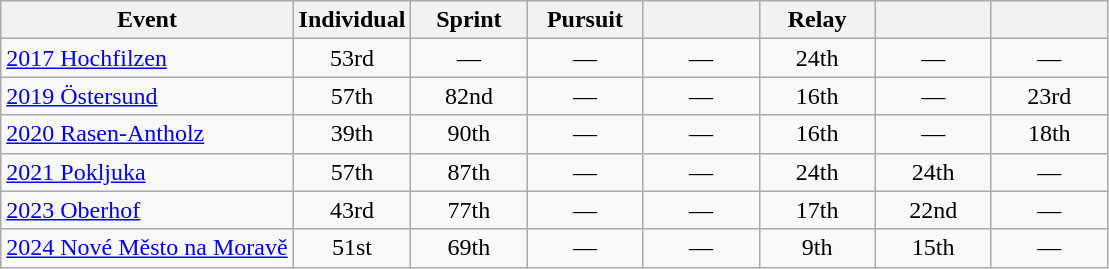<table class="wikitable" style="text-align: center;">
<tr ">
<th>Event</th>
<th style="width:70px;">Individual</th>
<th style="width:70px;">Sprint</th>
<th style="width:70px;">Pursuit</th>
<th style="width:70px;"></th>
<th style="width:70px;">Relay</th>
<th style="width:70px;"></th>
<th style="width:70px;"></th>
</tr>
<tr>
<td align=left> <a href='#'>2017 Hochfilzen</a></td>
<td>53rd</td>
<td>—</td>
<td>—</td>
<td>—</td>
<td>24th</td>
<td>—</td>
<td>—</td>
</tr>
<tr>
<td align=left> <a href='#'>2019 Östersund</a></td>
<td>57th</td>
<td>82nd</td>
<td>—</td>
<td>—</td>
<td>16th</td>
<td>—</td>
<td>23rd</td>
</tr>
<tr>
<td align=left> <a href='#'>2020 Rasen-Antholz</a></td>
<td>39th</td>
<td>90th</td>
<td>—</td>
<td>—</td>
<td>16th</td>
<td>—</td>
<td>18th</td>
</tr>
<tr>
<td align="left"> <a href='#'>2021 Pokljuka</a></td>
<td>57th</td>
<td>87th</td>
<td>—</td>
<td>—</td>
<td>24th</td>
<td>24th</td>
<td>—</td>
</tr>
<tr>
<td align=left> <a href='#'>2023 Oberhof</a></td>
<td>43rd</td>
<td>77th</td>
<td>—</td>
<td>—</td>
<td>17th</td>
<td>22nd</td>
<td>—</td>
</tr>
<tr>
<td align=left> <a href='#'>2024 Nové Město na Moravě</a></td>
<td>51st</td>
<td>69th</td>
<td>—</td>
<td>—</td>
<td>9th</td>
<td>15th</td>
<td>—</td>
</tr>
</table>
